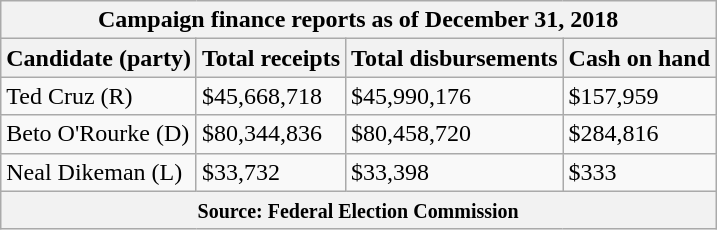<table class="wikitable sortable">
<tr>
<th colspan=4>Campaign finance reports as of December 31, 2018</th>
</tr>
<tr style="text-align:center;">
<th>Candidate (party)</th>
<th>Total receipts</th>
<th>Total disbursements</th>
<th>Cash on hand</th>
</tr>
<tr>
<td>Ted Cruz (R)</td>
<td>$45,668,718</td>
<td>$45,990,176</td>
<td>$157,959</td>
</tr>
<tr>
<td>Beto O'Rourke (D)</td>
<td>$80,344,836</td>
<td>$80,458,720</td>
<td>$284,816</td>
</tr>
<tr>
<td>Neal Dikeman (L)</td>
<td>$33,732</td>
<td>$33,398</td>
<td>$333</td>
</tr>
<tr>
<th colspan="4"><small>Source: Federal Election Commission</small></th>
</tr>
</table>
